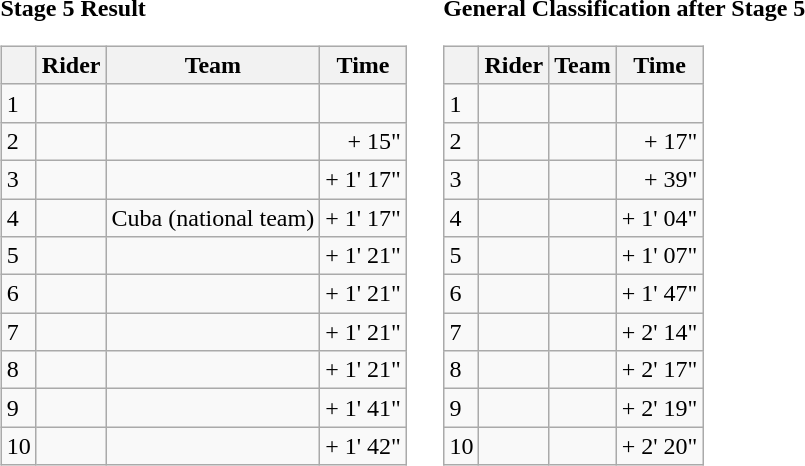<table>
<tr>
<td><strong>Stage 5 Result</strong><br><table class="wikitable">
<tr>
<th></th>
<th>Rider</th>
<th>Team</th>
<th>Time</th>
</tr>
<tr>
<td>1</td>
<td></td>
<td></td>
<td align="right"></td>
</tr>
<tr>
<td>2</td>
<td></td>
<td></td>
<td align="right">+ 15"</td>
</tr>
<tr>
<td>3</td>
<td></td>
<td></td>
<td align="right">+ 1' 17"</td>
</tr>
<tr>
<td>4</td>
<td></td>
<td>Cuba (national team)</td>
<td align="right">+ 1' 17"</td>
</tr>
<tr>
<td>5</td>
<td></td>
<td></td>
<td align="right">+ 1' 21"</td>
</tr>
<tr>
<td>6</td>
<td></td>
<td></td>
<td align="right">+ 1' 21"</td>
</tr>
<tr>
<td>7</td>
<td></td>
<td></td>
<td align="right">+ 1' 21"</td>
</tr>
<tr>
<td>8</td>
<td></td>
<td></td>
<td align="right">+ 1' 21"</td>
</tr>
<tr>
<td>9</td>
<td></td>
<td></td>
<td align="right">+ 1' 41"</td>
</tr>
<tr>
<td>10</td>
<td></td>
<td></td>
<td align="right">+ 1' 42"</td>
</tr>
</table>
</td>
<td></td>
<td><strong>General Classification after Stage 5</strong><br><table class="wikitable">
<tr>
<th></th>
<th>Rider</th>
<th>Team</th>
<th>Time</th>
</tr>
<tr>
<td>1</td>
<td> </td>
<td></td>
<td align="right"></td>
</tr>
<tr>
<td>2</td>
<td></td>
<td></td>
<td align="right">+ 17"</td>
</tr>
<tr>
<td>3</td>
<td></td>
<td></td>
<td align="right">+ 39"</td>
</tr>
<tr>
<td>4</td>
<td></td>
<td></td>
<td align="right">+ 1' 04"</td>
</tr>
<tr>
<td>5</td>
<td></td>
<td></td>
<td align="right">+ 1' 07"</td>
</tr>
<tr>
<td>6</td>
<td></td>
<td></td>
<td align="right">+ 1' 47"</td>
</tr>
<tr>
<td>7</td>
<td></td>
<td></td>
<td align="right">+ 2' 14"</td>
</tr>
<tr>
<td>8</td>
<td></td>
<td></td>
<td align="right">+ 2' 17"</td>
</tr>
<tr>
<td>9</td>
<td></td>
<td></td>
<td align="right">+ 2' 19"</td>
</tr>
<tr>
<td>10</td>
<td></td>
<td></td>
<td align="right">+ 2' 20"</td>
</tr>
</table>
</td>
</tr>
</table>
